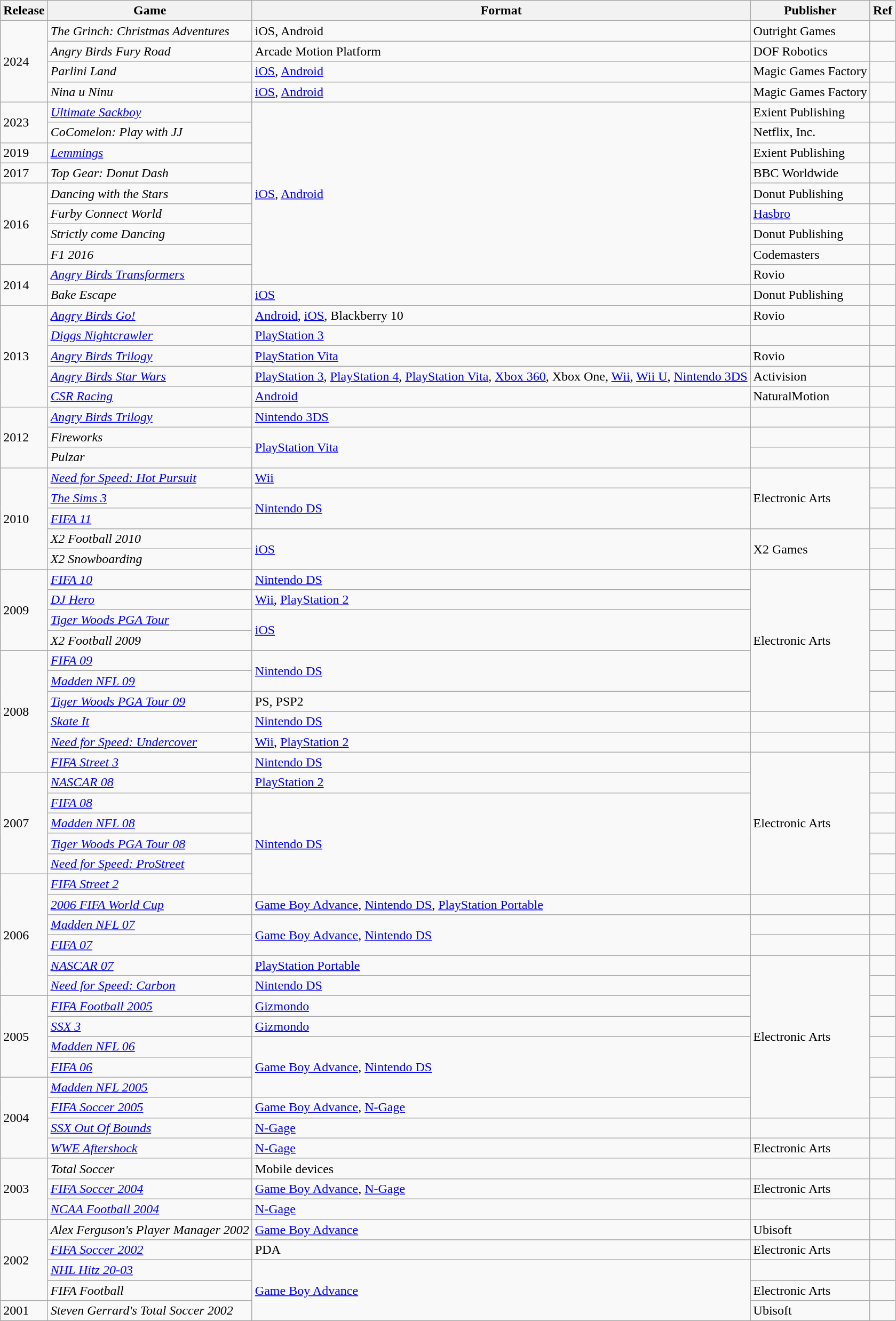<table class="wikitable sortable">
<tr>
<th>Release</th>
<th>Game</th>
<th>Format</th>
<th>Publisher</th>
<th>Ref</th>
</tr>
<tr>
<td rowspan="4">2024</td>
<td><em>The Grinch: Christmas Adventures</em></td>
<td>iOS, Android</td>
<td>Outright Games</td>
<td></td>
</tr>
<tr>
<td><em>Angry Birds Fury Road</em></td>
<td>Arcade Motion Platform</td>
<td>DOF Robotics</td>
<td></td>
</tr>
<tr>
<td><em>Parlini Land</em></td>
<td><a href='#'>iOS</a>, <a href='#'>Android</a></td>
<td>Magic Games Factory</td>
<td></td>
</tr>
<tr>
<td><em>Nina u Ninu</em></td>
<td><a href='#'>iOS</a>, <a href='#'>Android</a></td>
<td>Magic Games Factory</td>
<td></td>
</tr>
<tr>
<td rowspan="2">2023</td>
<td><em><a href='#'>Ultimate Sackboy</a></em></td>
<td rowspan="9"><a href='#'>iOS</a>, <a href='#'>Android</a></td>
<td>Exient Publishing</td>
<td></td>
</tr>
<tr>
<td><em>CoComelon: Play with JJ</em></td>
<td>Netflix, Inc.</td>
<td></td>
</tr>
<tr>
<td>2019</td>
<td><em><a href='#'>Lemmings</a></em></td>
<td>Exient Publishing</td>
<td></td>
</tr>
<tr>
<td>2017</td>
<td><em>Top Gear: Donut Dash</em></td>
<td>BBC Worldwide</td>
<td></td>
</tr>
<tr>
<td rowspan="4">2016</td>
<td><em>Dancing with the Stars</em></td>
<td>Donut Publishing</td>
<td></td>
</tr>
<tr>
<td><em>Furby Connect World</em></td>
<td><a href='#'>Hasbro</a></td>
<td></td>
</tr>
<tr>
<td><em>Strictly come Dancing</em></td>
<td>Donut Publishing</td>
<td></td>
</tr>
<tr>
<td><em>F1 2016</em></td>
<td>Codemasters</td>
<td></td>
</tr>
<tr>
<td rowspan="2">2014</td>
<td><em><a href='#'>Angry Birds Transformers</a></em></td>
<td>Rovio</td>
<td></td>
</tr>
<tr>
<td><em>Bake Escape</em></td>
<td><a href='#'>iOS</a></td>
<td>Donut Publishing</td>
<td></td>
</tr>
<tr>
<td rowspan="5">2013</td>
<td><em><a href='#'>Angry Birds Go!</a></em></td>
<td><a href='#'>Android</a>, <a href='#'>iOS</a>, Blackberry 10</td>
<td>Rovio</td>
<td></td>
</tr>
<tr>
<td><em><a href='#'>Diggs Nightcrawler</a></em></td>
<td><a href='#'>PlayStation 3</a></td>
<td></td>
<td></td>
</tr>
<tr>
<td><em><a href='#'>Angry Birds Trilogy</a></em></td>
<td><a href='#'>PlayStation Vita</a></td>
<td>Rovio</td>
<td></td>
</tr>
<tr>
<td><em><a href='#'>Angry Birds Star Wars</a></em></td>
<td><a href='#'>PlayStation 3</a>, <a href='#'>PlayStation 4</a>, <a href='#'>PlayStation Vita</a>, <a href='#'>Xbox 360</a>, Xbox One, <a href='#'>Wii</a>, <a href='#'>Wii U</a>, <a href='#'>Nintendo 3DS</a></td>
<td>Activision</td>
<td></td>
</tr>
<tr>
<td><em><a href='#'>CSR Racing</a></em></td>
<td><a href='#'>Android</a></td>
<td>NaturalMotion</td>
<td></td>
</tr>
<tr>
<td rowspan="3">2012</td>
<td><em><a href='#'>Angry Birds Trilogy</a></em></td>
<td><a href='#'>Nintendo 3DS</a></td>
<td></td>
<td></td>
</tr>
<tr>
<td><em>Fireworks</em></td>
<td rowspan="2"><a href='#'>PlayStation Vita</a></td>
<td></td>
<td></td>
</tr>
<tr>
<td><em>Pulzar</em></td>
<td></td>
<td></td>
</tr>
<tr>
<td rowspan="5">2010</td>
<td><em><a href='#'>Need for Speed: Hot Pursuit</a></em></td>
<td><a href='#'>Wii</a></td>
<td rowspan="3">Electronic Arts</td>
<td></td>
</tr>
<tr>
<td><em><a href='#'>The Sims 3</a></em></td>
<td rowspan="2"><a href='#'>Nintendo DS</a></td>
<td></td>
</tr>
<tr>
<td><em><a href='#'>FIFA 11</a></em></td>
<td></td>
</tr>
<tr>
<td><em>X2 Football 2010</em></td>
<td rowspan="2"><a href='#'>iOS</a></td>
<td rowspan="2">X2 Games</td>
<td></td>
</tr>
<tr>
<td><em>X2 Snowboarding</em></td>
<td></td>
</tr>
<tr>
<td rowspan="4">2009</td>
<td><em><a href='#'>FIFA 10</a></em></td>
<td><a href='#'>Nintendo DS</a></td>
<td rowspan="7">Electronic Arts</td>
<td></td>
</tr>
<tr>
<td><em><a href='#'>DJ Hero</a></em></td>
<td><a href='#'>Wii</a>, <a href='#'>PlayStation 2</a></td>
<td></td>
</tr>
<tr>
<td><em><a href='#'>Tiger Woods PGA Tour</a></em></td>
<td rowspan="2"><a href='#'>iOS</a></td>
<td></td>
</tr>
<tr>
<td><em>X2 Football 2009</em></td>
<td></td>
</tr>
<tr>
<td rowspan="6">2008</td>
<td><em><a href='#'>FIFA 09</a></em></td>
<td rowspan="2"><a href='#'>Nintendo DS</a></td>
<td></td>
</tr>
<tr>
<td><em><a href='#'>Madden NFL 09</a></em></td>
<td></td>
</tr>
<tr>
<td><em><a href='#'>Tiger Woods PGA Tour 09</a></em></td>
<td>PS, PSP2</td>
<td></td>
</tr>
<tr>
<td><em><a href='#'>Skate It</a></em></td>
<td><a href='#'>Nintendo DS</a></td>
<td></td>
<td></td>
</tr>
<tr>
<td><em><a href='#'>Need for Speed: Undercover</a></em></td>
<td><a href='#'>Wii</a>, <a href='#'>PlayStation 2</a></td>
<td></td>
<td></td>
</tr>
<tr>
<td><em><a href='#'>FIFA Street 3</a></em></td>
<td><a href='#'>Nintendo DS</a></td>
<td rowspan="7">Electronic Arts</td>
<td></td>
</tr>
<tr>
<td rowspan="5">2007</td>
<td><em><a href='#'>NASCAR 08</a></em></td>
<td><a href='#'>PlayStation 2</a></td>
<td></td>
</tr>
<tr>
<td><em><a href='#'>FIFA 08</a></em></td>
<td rowspan="5"><a href='#'>Nintendo DS</a></td>
<td></td>
</tr>
<tr>
<td><em><a href='#'>Madden NFL 08</a></em></td>
<td></td>
</tr>
<tr>
<td><em><a href='#'>Tiger Woods PGA Tour 08</a></em></td>
<td></td>
</tr>
<tr>
<td><em><a href='#'>Need for Speed: ProStreet</a></em></td>
<td></td>
</tr>
<tr>
<td rowspan="6">2006</td>
<td><em><a href='#'>FIFA Street 2</a></em></td>
<td></td>
</tr>
<tr>
<td><em><a href='#'>2006 FIFA World Cup</a></em></td>
<td><a href='#'>Game Boy Advance</a>, <a href='#'>Nintendo DS</a>, <a href='#'>PlayStation Portable</a></td>
<td></td>
<td></td>
</tr>
<tr>
<td><em><a href='#'>Madden NFL 07</a></em></td>
<td rowspan="2"><a href='#'>Game Boy Advance</a>, <a href='#'>Nintendo DS</a></td>
<td></td>
<td></td>
</tr>
<tr>
<td><em><a href='#'>FIFA 07</a></em></td>
<td></td>
<td></td>
</tr>
<tr>
<td><em><a href='#'>NASCAR 07</a></em> </td>
<td><a href='#'>PlayStation Portable</a></td>
<td rowspan="8">Electronic Arts</td>
<td></td>
</tr>
<tr>
<td><em><a href='#'>Need for Speed: Carbon</a></em></td>
<td><a href='#'>Nintendo DS</a></td>
<td></td>
</tr>
<tr>
<td rowspan="4">2005</td>
<td><em><a href='#'>FIFA Football 2005</a></em></td>
<td><a href='#'>Gizmondo</a></td>
<td></td>
</tr>
<tr>
<td><em><a href='#'>SSX 3</a></em></td>
<td><a href='#'>Gizmondo</a></td>
<td></td>
</tr>
<tr>
<td><em><a href='#'>Madden NFL 06</a></em></td>
<td rowspan="3"><a href='#'>Game Boy Advance</a>, <a href='#'>Nintendo DS</a></td>
<td></td>
</tr>
<tr>
<td><em><a href='#'>FIFA 06</a></em></td>
<td></td>
</tr>
<tr>
<td rowspan="4">2004</td>
<td><em><a href='#'>Madden NFL 2005</a></em></td>
<td></td>
</tr>
<tr>
<td><em><a href='#'>FIFA Soccer 2005</a></em></td>
<td><a href='#'>Game Boy Advance</a>, <a href='#'>N-Gage</a></td>
<td></td>
</tr>
<tr>
<td><em><a href='#'>SSX Out Of Bounds</a></em></td>
<td><a href='#'>N-Gage</a></td>
<td></td>
<td></td>
</tr>
<tr>
<td><em><a href='#'>WWE Aftershock</a></em></td>
<td><a href='#'>N-Gage</a></td>
<td>Electronic Arts</td>
<td></td>
</tr>
<tr>
<td rowspan="3">2003</td>
<td><em>Total Soccer</em></td>
<td>Mobile devices</td>
<td></td>
<td></td>
</tr>
<tr>
<td><em><a href='#'>FIFA Soccer 2004</a></em></td>
<td><a href='#'>Game Boy Advance</a>, <a href='#'>N-Gage</a></td>
<td>Electronic Arts</td>
<td></td>
</tr>
<tr>
<td><em><a href='#'>NCAA Football 2004</a></em></td>
<td><a href='#'>N-Gage</a></td>
<td></td>
<td></td>
</tr>
<tr>
<td rowspan="4">2002</td>
<td><em>Alex Ferguson's Player Manager 2002</em></td>
<td><a href='#'>Game Boy Advance</a></td>
<td>Ubisoft</td>
<td></td>
</tr>
<tr>
<td><em><a href='#'>FIFA Soccer 2002</a></em></td>
<td>PDA</td>
<td>Electronic Arts</td>
<td></td>
</tr>
<tr>
<td><em><a href='#'>NHL Hitz 20-03</a></em></td>
<td rowspan="3"><a href='#'>Game Boy Advance</a></td>
<td></td>
<td></td>
</tr>
<tr>
<td><em>FIFA Football</em></td>
<td>Electronic Arts</td>
<td></td>
</tr>
<tr>
<td>2001</td>
<td><em>Steven Gerrard's Total Soccer 2002</em></td>
<td>Ubisoft</td>
<td></td>
</tr>
</table>
